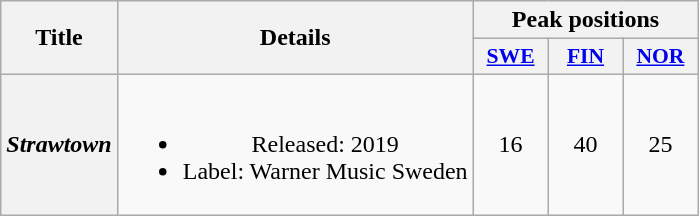<table class="wikitable plainrowheaders" style="text-align:center">
<tr>
<th scope="col" rowspan="2">Title</th>
<th scope="col" rowspan="2">Details</th>
<th scope="col" colspan="3">Peak positions</th>
</tr>
<tr>
<th scope="col" style="width:3em;font-size:90%;"><a href='#'>SWE</a><br></th>
<th scope="col" style="width:3em;font-size:90%;"><a href='#'>FIN</a><br></th>
<th scope="col" style="width:3em;font-size:90%;"><a href='#'>NOR</a><br></th>
</tr>
<tr>
<th scope="row"><em>Strawtown</em></th>
<td><br><ul><li>Released: 2019</li><li>Label: Warner Music Sweden</li></ul></td>
<td>16</td>
<td>40</td>
<td>25</td>
</tr>
</table>
